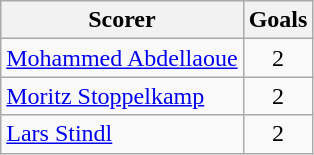<table class="wikitable">
<tr>
<th>Scorer</th>
<th>Goals</th>
</tr>
<tr>
<td> <a href='#'>Mohammed Abdellaoue</a></td>
<td align=center>2</td>
</tr>
<tr>
<td> <a href='#'>Moritz Stoppelkamp</a></td>
<td align=center>2</td>
</tr>
<tr>
<td> <a href='#'>Lars Stindl</a></td>
<td align=center>2</td>
</tr>
</table>
